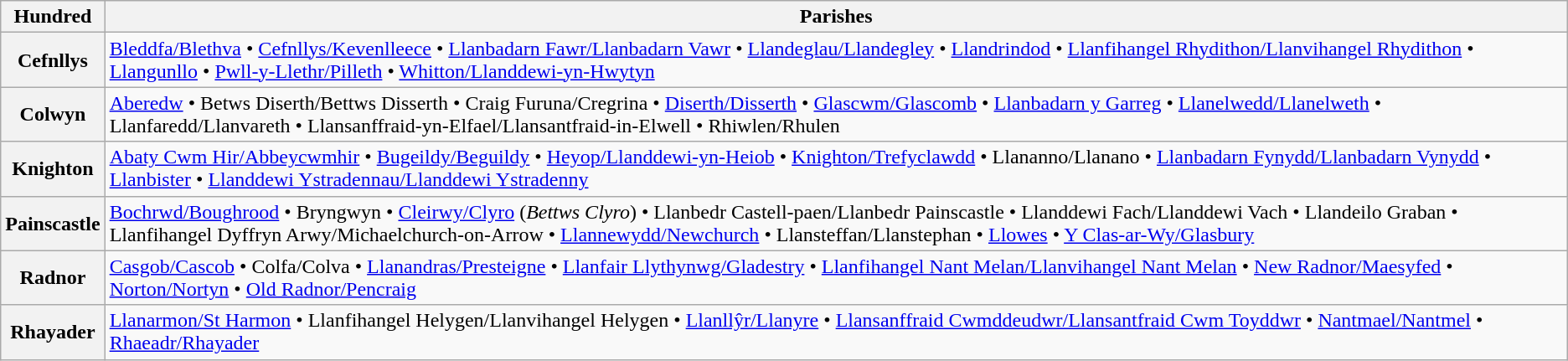<table class="wikitable">
<tr>
<th>Hundred</th>
<th>Parishes</th>
</tr>
<tr>
<th>Cefnllys</th>
<td><a href='#'>Bleddfa/Blethva</a> • <a href='#'>Cefnllys/Kevenlleece</a> • <a href='#'>Llanbadarn Fawr/Llanbadarn Vawr</a> • <a href='#'>Llandeglau/Llandegley</a> • <a href='#'>Llandrindod</a> • <a href='#'>Llanfihangel Rhydithon/Llanvihangel Rhydithon</a> • <a href='#'>Llangunllo</a> • <a href='#'>Pwll-y-Llethr/Pilleth</a> • <a href='#'>Whitton/Llanddewi-yn-Hwytyn</a></td>
</tr>
<tr>
<th>Colwyn</th>
<td><a href='#'>Aberedw</a> • Betws Diserth/Bettws Disserth • Craig Furuna/Cregrina • <a href='#'>Diserth/Disserth</a> • <a href='#'>Glascwm/Glascomb</a> • <a href='#'>Llanbadarn y Garreg</a> • <a href='#'>Llanelwedd/Llanelweth</a> • Llanfaredd/Llanvareth • Llansanffraid-yn-Elfael/Llansantfraid-in-Elwell • Rhiwlen/Rhulen</td>
</tr>
<tr>
<th>Knighton</th>
<td><a href='#'>Abaty Cwm Hir/Abbeycwmhir</a> • <a href='#'>Bugeildy/Beguildy</a> • <a href='#'>Heyop/Llanddewi-yn-Heiob</a> • <a href='#'>Knighton/Trefyclawdd</a> • Llananno/Llanano • <a href='#'>Llanbadarn Fynydd/Llanbadarn Vynydd</a> • <a href='#'>Llanbister</a> • <a href='#'>Llanddewi Ystradennau/Llanddewi Ystradenny</a></td>
</tr>
<tr>
<th>Painscastle</th>
<td><a href='#'>Bochrwd/Boughrood</a> • Bryngwyn • <a href='#'>Cleirwy/Clyro</a> (<em>Bettws Clyro</em>) • Llanbedr Castell-paen/Llanbedr Painscastle • Llanddewi Fach/Llanddewi Vach • Llandeilo Graban • Llanfihangel Dyffryn Arwy/Michaelchurch-on-Arrow • <a href='#'>Llannewydd/Newchurch</a> • Llansteffan/Llanstephan • <a href='#'>Llowes</a> • <a href='#'>Y Clas-ar-Wy/Glasbury</a></td>
</tr>
<tr>
<th>Radnor</th>
<td><a href='#'>Casgob/Cascob</a> • Colfa/Colva • <a href='#'>Llanandras/Presteigne</a> • <a href='#'>Llanfair Llythynwg/Gladestry</a> • <a href='#'>Llanfihangel Nant Melan/Llanvihangel Nant Melan</a> • <a href='#'>New Radnor/Maesyfed</a> • <a href='#'>Norton/Nortyn</a> • <a href='#'>Old Radnor/Pencraig</a></td>
</tr>
<tr>
<th>Rhayader</th>
<td><a href='#'>Llanarmon/St Harmon</a> • Llanfihangel Helygen/Llanvihangel Helygen • <a href='#'>Llanllŷr/Llanyre</a> • <a href='#'>Llansanffraid Cwmddeudwr/Llansantfraid Cwm Toyddwr</a> • <a href='#'>Nantmael/Nantmel</a> • <a href='#'>Rhaeadr/Rhayader</a></td>
</tr>
</table>
